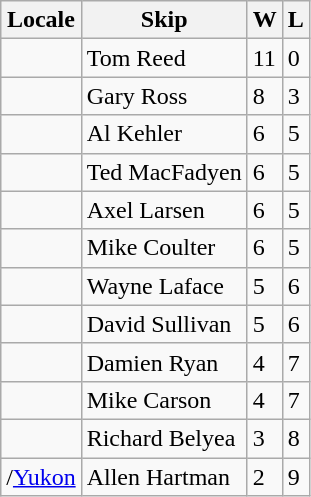<table class="wikitable" border="1">
<tr>
<th>Locale</th>
<th>Skip</th>
<th>W</th>
<th>L</th>
</tr>
<tr>
<td></td>
<td>Tom Reed</td>
<td>11</td>
<td>0</td>
</tr>
<tr>
<td></td>
<td>Gary Ross</td>
<td>8</td>
<td>3</td>
</tr>
<tr>
<td></td>
<td>Al Kehler</td>
<td>6</td>
<td>5</td>
</tr>
<tr>
<td></td>
<td>Ted MacFadyen</td>
<td>6</td>
<td>5</td>
</tr>
<tr>
<td></td>
<td>Axel Larsen</td>
<td>6</td>
<td>5</td>
</tr>
<tr>
<td></td>
<td>Mike Coulter</td>
<td>6</td>
<td>5</td>
</tr>
<tr>
<td></td>
<td>Wayne Laface</td>
<td>5</td>
<td>6</td>
</tr>
<tr>
<td></td>
<td>David Sullivan</td>
<td>5</td>
<td>6</td>
</tr>
<tr>
<td></td>
<td>Damien Ryan</td>
<td>4</td>
<td>7</td>
</tr>
<tr>
<td></td>
<td>Mike Carson</td>
<td>4</td>
<td>7</td>
</tr>
<tr>
<td></td>
<td>Richard Belyea</td>
<td>3</td>
<td>8</td>
</tr>
<tr>
<td>/<a href='#'>Yukon</a></td>
<td>Allen Hartman</td>
<td>2</td>
<td>9</td>
</tr>
</table>
